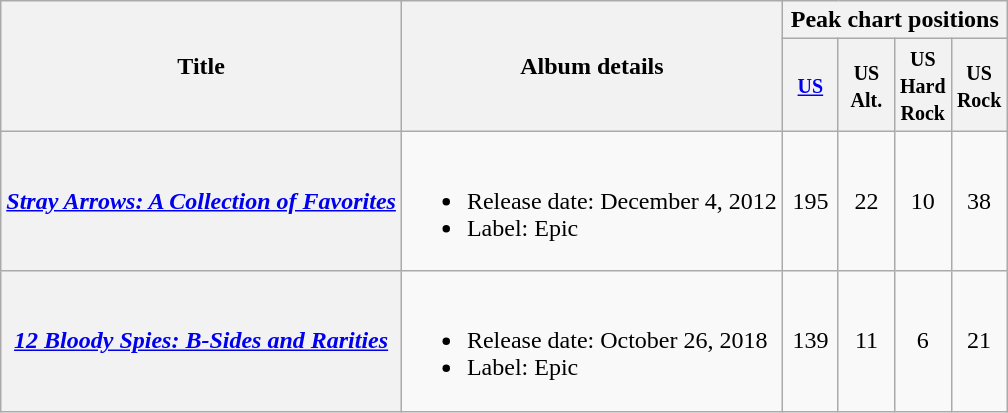<table class="wikitable plainrowheaders" style="text-align:left;">
<tr>
<th rowspan="2">Title</th>
<th rowspan="2">Album details</th>
<th colspan="4">Peak chart positions</th>
</tr>
<tr>
<th width="30"><small><a href='#'>US</a></small><br></th>
<th width="30"><small>US Alt.</small><br></th>
<th width="30"><small>US Hard Rock</small><br></th>
<th width="30"><small>US Rock</small><br></th>
</tr>
<tr>
<th scope="row"><em><a href='#'>Stray Arrows: A Collection of Favorites</a></em></th>
<td><br><ul><li>Release date: December 4, 2012</li><li>Label: Epic</li></ul></td>
<td style="text-align:center;">195</td>
<td style="text-align:center;">22</td>
<td style="text-align:center;">10</td>
<td style="text-align:center;">38</td>
</tr>
<tr>
<th scope="row"><em><a href='#'>12 Bloody Spies: B-Sides and Rarities</a></em></th>
<td><br><ul><li>Release date: October 26, 2018</li><li>Label: Epic</li></ul></td>
<td style="text-align:center;">139</td>
<td style="text-align:center;">11</td>
<td style="text-align:center;">6</td>
<td style="text-align:center;">21</td>
</tr>
</table>
